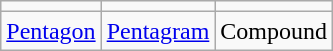<table class=wikitable>
<tr>
<td></td>
<td></td>
<td></td>
</tr>
<tr align=center>
<td><a href='#'>Pentagon</a></td>
<td><a href='#'>Pentagram</a></td>
<td>Compound</td>
</tr>
</table>
